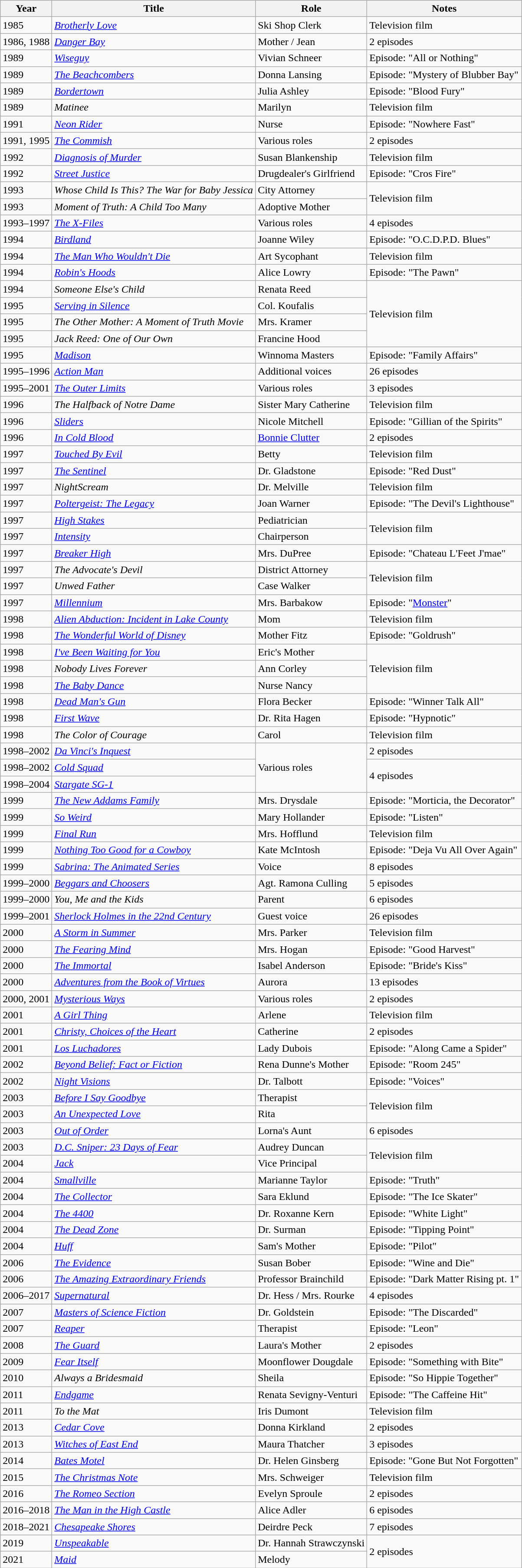<table class="wikitable sortable">
<tr>
<th>Year</th>
<th>Title</th>
<th>Role</th>
<th>Notes</th>
</tr>
<tr>
<td>1985</td>
<td><a href='#'><em>Brotherly Love</em></a></td>
<td>Ski Shop Clerk</td>
<td>Television film</td>
</tr>
<tr>
<td>1986, 1988</td>
<td><em><a href='#'>Danger Bay</a></em></td>
<td>Mother / Jean</td>
<td>2 episodes</td>
</tr>
<tr>
<td>1989</td>
<td><a href='#'><em>Wiseguy</em></a></td>
<td>Vivian Schneer</td>
<td>Episode: "All or Nothing"</td>
</tr>
<tr>
<td>1989</td>
<td data-sort-value="Beachcombers, The"><em><a href='#'>The Beachcombers</a></em></td>
<td>Donna Lansing</td>
<td>Episode: "Mystery of Blubber Bay"</td>
</tr>
<tr>
<td>1989</td>
<td><a href='#'><em>Bordertown</em></a></td>
<td>Julia Ashley</td>
<td>Episode: "Blood Fury"</td>
</tr>
<tr>
<td>1989</td>
<td><em>Matinee</em></td>
<td>Marilyn</td>
<td>Television film</td>
</tr>
<tr>
<td>1991</td>
<td><em><a href='#'>Neon Rider</a></em></td>
<td>Nurse</td>
<td>Episode: "Nowhere Fast"</td>
</tr>
<tr>
<td>1991, 1995</td>
<td data-sort-value="Commish, The"><em><a href='#'>The Commish</a></em></td>
<td>Various roles</td>
<td>2 episodes</td>
</tr>
<tr>
<td>1992</td>
<td><em><a href='#'>Diagnosis of Murder</a></em></td>
<td>Susan Blankenship</td>
<td>Television film</td>
</tr>
<tr>
<td>1992</td>
<td><em><a href='#'>Street Justice</a></em></td>
<td>Drugdealer's Girlfriend</td>
<td>Episode: "Cros Fire"</td>
</tr>
<tr>
<td>1993</td>
<td><em>Whose Child Is This? The War for Baby Jessica</em></td>
<td>City Attorney</td>
<td rowspan="2">Television film</td>
</tr>
<tr>
<td>1993</td>
<td><em>Moment of Truth: A Child Too Many</em></td>
<td>Adoptive Mother</td>
</tr>
<tr>
<td>1993–1997</td>
<td data-sort-value="X-Files, The"><em><a href='#'>The X-Files</a></em></td>
<td>Various roles</td>
<td>4 episodes</td>
</tr>
<tr>
<td>1994</td>
<td><a href='#'><em>Birdland</em></a></td>
<td>Joanne Wiley</td>
<td>Episode: "O.C.D.P.D. Blues"</td>
</tr>
<tr>
<td>1994</td>
<td data-sort-value="Man Who Wouldn't Die, The"><a href='#'><em>The Man Who Wouldn't Die</em></a></td>
<td>Art Sycophant</td>
<td>Television film</td>
</tr>
<tr>
<td>1994</td>
<td><em><a href='#'>Robin's Hoods</a></em></td>
<td>Alice Lowry</td>
<td>Episode: "The Pawn"</td>
</tr>
<tr>
<td>1994</td>
<td><em>Someone Else's Child</em></td>
<td>Renata Reed</td>
<td rowspan="4">Television film</td>
</tr>
<tr>
<td>1995</td>
<td><a href='#'><em>Serving in Silence</em></a></td>
<td>Col. Koufalis</td>
</tr>
<tr>
<td>1995</td>
<td data-sort-value="Other Mother: A Moment of Truth Movie, The"><em>The Other Mother: A Moment of Truth Movie</em></td>
<td>Mrs. Kramer</td>
</tr>
<tr>
<td>1995</td>
<td><em>Jack Reed: One of Our Own</em></td>
<td>Francine Hood</td>
</tr>
<tr>
<td>1995</td>
<td><a href='#'><em>Madison</em></a></td>
<td>Winnoma Masters</td>
<td>Episode: "Family Affairs"</td>
</tr>
<tr>
<td>1995–1996</td>
<td><a href='#'><em>Action Man</em></a></td>
<td>Additional voices</td>
<td>26 episodes</td>
</tr>
<tr>
<td>1995–2001</td>
<td data-sort-value="Outer Limits, The"><a href='#'><em>The Outer Limits</em></a></td>
<td>Various roles</td>
<td>3 episodes</td>
</tr>
<tr>
<td>1996</td>
<td data-sort-value="Halfback of Notre Dame, The"><em>The Halfback of Notre Dame</em></td>
<td>Sister Mary Catherine</td>
<td>Television film</td>
</tr>
<tr>
<td>1996</td>
<td><em><a href='#'>Sliders</a></em></td>
<td>Nicole Mitchell</td>
<td>Episode: "Gillian of the Spirits"</td>
</tr>
<tr>
<td>1996</td>
<td><a href='#'><em>In Cold Blood</em></a></td>
<td><a href='#'>Bonnie Clutter</a></td>
<td>2 episodes</td>
</tr>
<tr>
<td>1997</td>
<td><em><a href='#'>Touched By Evil</a></em></td>
<td>Betty</td>
<td>Television film</td>
</tr>
<tr>
<td>1997</td>
<td data-sort-value="Sentinel, The"><a href='#'><em>The Sentinel</em></a></td>
<td>Dr. Gladstone</td>
<td>Episode: "Red Dust"</td>
</tr>
<tr>
<td>1997</td>
<td><em>NightScream</em></td>
<td>Dr. Melville</td>
<td>Television film</td>
</tr>
<tr>
<td>1997</td>
<td><em><a href='#'>Poltergeist: The Legacy</a></em></td>
<td>Joan Warner</td>
<td>Episode: "The Devil's Lighthouse"</td>
</tr>
<tr>
<td>1997</td>
<td><a href='#'><em>High Stakes</em></a></td>
<td>Pediatrician</td>
<td rowspan="2">Television film</td>
</tr>
<tr>
<td>1997</td>
<td><a href='#'><em>Intensity</em></a></td>
<td>Chairperson</td>
</tr>
<tr>
<td>1997</td>
<td><em><a href='#'>Breaker High</a></em></td>
<td>Mrs. DuPree</td>
<td>Episode: "Chateau L'Feet J'mae"</td>
</tr>
<tr>
<td>1997</td>
<td data-sort-value="Advocate's Devil, The"><em>The Advocate's Devil</em></td>
<td>District Attorney</td>
<td rowspan="2">Television film</td>
</tr>
<tr>
<td>1997</td>
<td><em>Unwed Father</em></td>
<td>Case Walker</td>
</tr>
<tr>
<td>1997</td>
<td><a href='#'><em>Millennium</em></a></td>
<td>Mrs. Barbakow</td>
<td>Episode: "<a href='#'>Monster</a>"</td>
</tr>
<tr>
<td>1998</td>
<td><em><a href='#'>Alien Abduction: Incident in Lake County</a></em></td>
<td>Mom</td>
<td>Television film</td>
</tr>
<tr>
<td>1998</td>
<td data-sort-value="Wonderful World of Disney, The"><em><a href='#'>The Wonderful World of Disney</a></em></td>
<td>Mother Fitz</td>
<td>Episode: "Goldrush"</td>
</tr>
<tr>
<td>1998</td>
<td><a href='#'><em>I've Been Waiting for You</em></a></td>
<td>Eric's Mother</td>
<td rowspan="3">Television film</td>
</tr>
<tr>
<td>1998</td>
<td><em>Nobody Lives Forever</em></td>
<td>Ann Corley</td>
</tr>
<tr>
<td>1998</td>
<td data-sort-value="Baby Dance, The"><em><a href='#'>The Baby Dance</a></em></td>
<td>Nurse Nancy</td>
</tr>
<tr>
<td>1998</td>
<td><em><a href='#'>Dead Man's Gun</a></em></td>
<td>Flora Becker</td>
<td>Episode: "Winner Talk All"</td>
</tr>
<tr>
<td>1998</td>
<td><a href='#'><em>First Wave</em></a></td>
<td>Dr. Rita Hagen</td>
<td>Episode: "Hypnotic"</td>
</tr>
<tr>
<td>1998</td>
<td data-sort-value="Color of Courage, The"><em>The Color of Courage</em></td>
<td>Carol</td>
<td>Television film</td>
</tr>
<tr>
<td>1998–2002</td>
<td><em><a href='#'>Da Vinci's Inquest</a></em></td>
<td rowspan="3">Various roles</td>
<td>2 episodes</td>
</tr>
<tr>
<td>1998–2002</td>
<td><em><a href='#'>Cold Squad</a></em></td>
<td rowspan="2">4 episodes</td>
</tr>
<tr>
<td>1998–2004</td>
<td><em><a href='#'>Stargate SG-1</a></em></td>
</tr>
<tr>
<td>1999</td>
<td data-sort-value="New Addams Family, The"><em><a href='#'>The New Addams Family</a></em></td>
<td>Mrs. Drysdale</td>
<td>Episode: "Morticia, the Decorator"</td>
</tr>
<tr>
<td>1999</td>
<td><em><a href='#'>So Weird</a></em></td>
<td>Mary Hollander</td>
<td>Episode: "Listen"</td>
</tr>
<tr>
<td>1999</td>
<td><a href='#'><em>Final Run</em></a></td>
<td>Mrs. Hofflund</td>
<td>Television film</td>
</tr>
<tr>
<td>1999</td>
<td><em><a href='#'>Nothing Too Good for a Cowboy</a></em></td>
<td>Kate McIntosh</td>
<td>Episode: "Deja Vu All Over Again"</td>
</tr>
<tr>
<td>1999</td>
<td><em><a href='#'>Sabrina: The Animated Series</a></em></td>
<td>Voice</td>
<td>8 episodes</td>
</tr>
<tr>
<td>1999–2000</td>
<td><a href='#'><em>Beggars and Choosers</em></a></td>
<td>Agt. Ramona Culling</td>
<td>5 episodes</td>
</tr>
<tr>
<td>1999–2000</td>
<td><em>You, Me and the Kids</em></td>
<td>Parent</td>
<td>6 episodes</td>
</tr>
<tr>
<td>1999–2001</td>
<td><em><a href='#'>Sherlock Holmes in the 22nd Century</a></em></td>
<td>Guest voice</td>
<td>26 episodes</td>
</tr>
<tr>
<td>2000</td>
<td data-sort-value="Storm in Summer, A"><em><a href='#'>A Storm in Summer</a></em></td>
<td>Mrs. Parker</td>
<td>Television film</td>
</tr>
<tr>
<td>2000</td>
<td data-sort-value="Fearing Mind, The"><em><a href='#'>The Fearing Mind</a></em></td>
<td>Mrs. Hogan</td>
<td>Episode: "Good Harvest"</td>
</tr>
<tr>
<td>2000</td>
<td data-sort-value="Immortal, The"><a href='#'><em>The Immortal</em></a></td>
<td>Isabel Anderson</td>
<td>Episode: "Bride's Kiss"</td>
</tr>
<tr>
<td>2000</td>
<td><em><a href='#'>Adventures from the Book of Virtues</a></em></td>
<td>Aurora</td>
<td>13 episodes</td>
</tr>
<tr>
<td>2000, 2001</td>
<td><a href='#'><em>Mysterious Ways</em></a></td>
<td>Various roles</td>
<td>2 episodes</td>
</tr>
<tr>
<td>2001</td>
<td data-sort-value="Girl Thing, A"><em><a href='#'>A Girl Thing</a></em></td>
<td>Arlene</td>
<td>Television film</td>
</tr>
<tr>
<td>2001</td>
<td><em><a href='#'>Christy, Choices of the Heart</a></em></td>
<td>Catherine</td>
<td>2 episodes</td>
</tr>
<tr>
<td>2001</td>
<td><em><a href='#'>Los Luchadores</a></em></td>
<td>Lady Dubois</td>
<td>Episode: "Along Came a Spider"</td>
</tr>
<tr>
<td>2002</td>
<td><em><a href='#'>Beyond Belief: Fact or Fiction</a></em></td>
<td>Rena Dunne's Mother</td>
<td>Episode: "Room 245"</td>
</tr>
<tr>
<td>2002</td>
<td><a href='#'><em>Night Visions</em></a></td>
<td>Dr. Talbott</td>
<td>Episode: "Voices"</td>
</tr>
<tr>
<td>2003</td>
<td><em><a href='#'>Before I Say Goodbye</a></em></td>
<td>Therapist</td>
<td rowspan="2">Television film</td>
</tr>
<tr>
<td>2003</td>
<td><em><a href='#'>An Unexpected Love</a></em></td>
<td>Rita</td>
</tr>
<tr>
<td>2003</td>
<td><a href='#'><em>Out of Order</em></a></td>
<td>Lorna's Aunt</td>
<td>6 episodes</td>
</tr>
<tr>
<td>2003</td>
<td><em><a href='#'>D.C. Sniper: 23 Days of Fear</a></em></td>
<td>Audrey Duncan</td>
<td rowspan="2">Television film</td>
</tr>
<tr>
<td>2004</td>
<td><a href='#'><em>Jack</em></a></td>
<td>Vice Principal</td>
</tr>
<tr>
<td>2004</td>
<td><em><a href='#'>Smallville</a></em></td>
<td>Marianne Taylor</td>
<td>Episode: "Truth"</td>
</tr>
<tr>
<td>2004</td>
<td data-sort-value="Collector, The"><a href='#'><em>The Collector</em></a></td>
<td>Sara Eklund</td>
<td>Episode: "The Ice Skater"</td>
</tr>
<tr>
<td>2004</td>
<td data-sort-value="4400, The"><em><a href='#'>The 4400</a></em></td>
<td>Dr. Roxanne Kern</td>
<td>Episode: "White Light"</td>
</tr>
<tr>
<td>2004</td>
<td data-sort-value="Dead Zone, The"><a href='#'><em>The Dead Zone</em></a></td>
<td>Dr. Surman</td>
<td>Episode: "Tipping Point"</td>
</tr>
<tr>
<td>2004</td>
<td><a href='#'><em>Huff</em></a></td>
<td>Sam's Mother</td>
<td>Episode: "Pilot"</td>
</tr>
<tr>
<td>2006</td>
<td data-sort-value="Evidence, The"><a href='#'><em>The Evidence</em></a></td>
<td>Susan Bober</td>
<td>Episode: "Wine and Die"</td>
</tr>
<tr>
<td>2006</td>
<td data-sort-value="Amazing Extraordinary Friends, The"><em><a href='#'>The Amazing Extraordinary Friends</a></em></td>
<td>Professor Brainchild</td>
<td>Episode: "Dark Matter Rising pt. 1"</td>
</tr>
<tr>
<td>2006–2017</td>
<td><a href='#'><em>Supernatural</em></a></td>
<td>Dr. Hess / Mrs. Rourke</td>
<td>4 episodes</td>
</tr>
<tr>
<td>2007</td>
<td><em><a href='#'>Masters of Science Fiction</a></em></td>
<td>Dr. Goldstein</td>
<td>Episode: "The Discarded"</td>
</tr>
<tr>
<td>2007</td>
<td><a href='#'><em>Reaper</em></a></td>
<td>Therapist</td>
<td>Episode: "Leon"</td>
</tr>
<tr>
<td>2008</td>
<td data-sort-value="Guard, The"><a href='#'><em>The Guard</em></a></td>
<td>Laura's Mother</td>
<td>2 episodes</td>
</tr>
<tr>
<td>2009</td>
<td><a href='#'><em>Fear Itself</em></a></td>
<td>Moonflower Dougdale</td>
<td>Episode: "Something with Bite"</td>
</tr>
<tr>
<td>2010</td>
<td><em>Always a Bridesmaid</em></td>
<td>Sheila</td>
<td>Episode: "So Hippie Together"</td>
</tr>
<tr>
<td>2011</td>
<td><a href='#'><em>Endgame</em></a></td>
<td>Renata Sevigny-Venturi</td>
<td>Episode: "The Caffeine Hit"</td>
</tr>
<tr>
<td>2011</td>
<td><em>To the Mat</em></td>
<td>Iris Dumont</td>
<td>Television film</td>
</tr>
<tr>
<td>2013</td>
<td><a href='#'><em>Cedar Cove</em></a></td>
<td>Donna Kirkland</td>
<td>2 episodes</td>
</tr>
<tr>
<td>2013</td>
<td><a href='#'><em>Witches of East End</em></a></td>
<td>Maura Thatcher</td>
<td>3 episodes</td>
</tr>
<tr>
<td>2014</td>
<td><a href='#'><em>Bates Motel</em></a></td>
<td>Dr. Helen Ginsberg</td>
<td>Episode: "Gone But Not Forgotten"</td>
</tr>
<tr>
<td>2015</td>
<td data-sort-value="Christmas Note, The"><em><a href='#'>The Christmas Note</a></em></td>
<td>Mrs. Schweiger</td>
<td>Television film</td>
</tr>
<tr>
<td>2016</td>
<td data-sort-value="Romeo Section, The"><em><a href='#'>The Romeo Section</a></em></td>
<td>Evelyn Sproule</td>
<td>2 episodes</td>
</tr>
<tr>
<td>2016–2018</td>
<td data-sort-value="Man in the High Castle, The"><a href='#'><em>The Man in the High Castle</em></a></td>
<td>Alice Adler</td>
<td>6 episodes</td>
</tr>
<tr>
<td>2018–2021</td>
<td><em><a href='#'>Chesapeake Shores</a></em></td>
<td>Deirdre Peck</td>
<td>7 episodes</td>
</tr>
<tr>
<td>2019</td>
<td><a href='#'><em>Unspeakable</em></a></td>
<td>Dr. Hannah Strawczynski</td>
<td rowspan="2">2 episodes</td>
</tr>
<tr>
<td>2021</td>
<td><a href='#'><em>Maid</em></a></td>
<td>Melody</td>
</tr>
</table>
